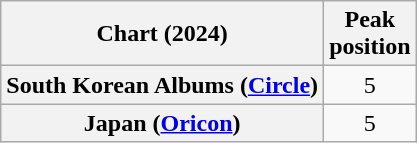<table class="wikitable plainrowheaders" style="text-align:center">
<tr>
<th scope="col">Chart (2024)</th>
<th scope="col">Peak<br>position</th>
</tr>
<tr>
<th scope="row">South Korean Albums (<a href='#'>Circle</a>)</th>
<td>5</td>
</tr>
<tr>
<th scope="row">Japan (<a href='#'>Oricon</a>)</th>
<td>5</td>
</tr>
</table>
